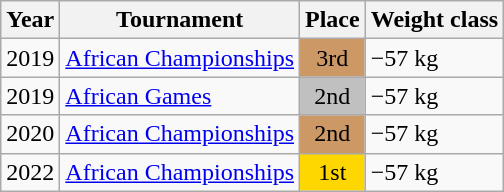<table class=wikitable>
<tr>
<th>Year</th>
<th>Tournament</th>
<th>Place</th>
<th>Weight class</th>
</tr>
<tr>
<td>2019</td>
<td><a href='#'>African Championships</a></td>
<td bgcolor="cc9966" align="center">3rd</td>
<td>−57 kg</td>
</tr>
<tr>
<td>2019</td>
<td><a href='#'>African Games</a></td>
<td bgcolor="silver" align="center">2nd</td>
<td>−57 kg</td>
</tr>
<tr>
<td>2020</td>
<td><a href='#'>African Championships</a></td>
<td bgcolor="cc9966" align="center">2nd</td>
<td>−57 kg</td>
</tr>
<tr>
<td>2022</td>
<td><a href='#'>African Championships</a></td>
<td bgcolor="gold" align="center">1st</td>
<td>−57 kg</td>
</tr>
</table>
